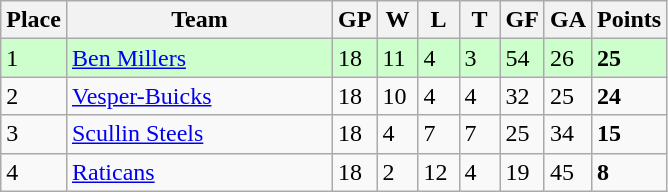<table class="wikitable">
<tr>
<th>Place</th>
<th width="170">Team</th>
<th width="20">GP</th>
<th width="20">W</th>
<th width="20">L</th>
<th width="20">T</th>
<th width="20">GF</th>
<th width="20">GA</th>
<th>Points</th>
</tr>
<tr bgcolor=#ccffcc>
<td>1</td>
<td><a href='#'>Ben Millers</a></td>
<td>18</td>
<td>11</td>
<td>4</td>
<td>3</td>
<td>54</td>
<td>26</td>
<td><strong>25</strong></td>
</tr>
<tr>
<td>2</td>
<td><a href='#'>Vesper-Buicks</a></td>
<td>18</td>
<td>10</td>
<td>4</td>
<td>4</td>
<td>32</td>
<td>25</td>
<td><strong>24</strong></td>
</tr>
<tr>
<td>3</td>
<td><a href='#'>Scullin Steels</a></td>
<td>18</td>
<td>4</td>
<td>7</td>
<td>7</td>
<td>25</td>
<td>34</td>
<td><strong>15</strong></td>
</tr>
<tr>
<td>4</td>
<td><a href='#'>Raticans</a></td>
<td>18</td>
<td>2</td>
<td>12</td>
<td>4</td>
<td>19</td>
<td>45</td>
<td><strong>8</strong></td>
</tr>
</table>
